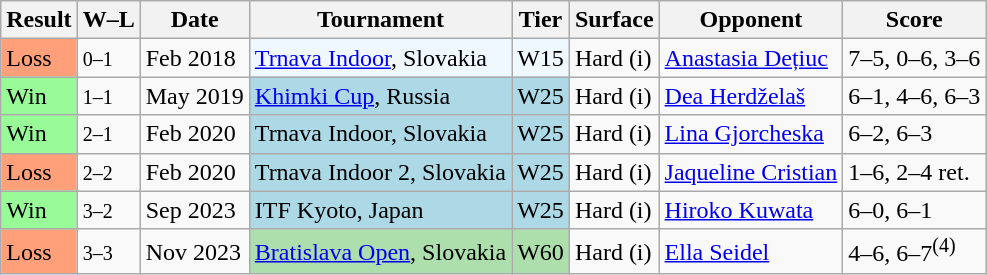<table class="sortable wikitable">
<tr>
<th>Result</th>
<th class="unsortable">W–L</th>
<th>Date</th>
<th>Tournament</th>
<th>Tier</th>
<th>Surface</th>
<th>Opponent</th>
<th class="unsortable">Score</th>
</tr>
<tr>
<td style="background:#ffa07a;">Loss</td>
<td><small>0–1</small></td>
<td>Feb 2018</td>
<td style="background:#f0f8ff;"><a href='#'>Trnava Indoor</a>, Slovakia</td>
<td style="background:#f0f8ff;">W15</td>
<td>Hard (i)</td>
<td> <a href='#'>Anastasia Dețiuc</a></td>
<td>7–5, 0–6, 3–6</td>
</tr>
<tr>
<td style="background:#98fb98;">Win</td>
<td><small>1–1</small></td>
<td>May 2019</td>
<td style="background:lightblue;"><a href='#'>Khimki Cup</a>, Russia</td>
<td style="background:lightblue;">W25</td>
<td>Hard (i)</td>
<td> <a href='#'>Dea Herdželaš</a></td>
<td>6–1, 4–6, 6–3</td>
</tr>
<tr>
<td style="background:#98fb98;">Win</td>
<td><small>2–1</small></td>
<td>Feb 2020</td>
<td style="background:lightblue;">Trnava Indoor, Slovakia</td>
<td style="background:lightblue;">W25</td>
<td>Hard (i)</td>
<td> <a href='#'>Lina Gjorcheska</a></td>
<td>6–2, 6–3</td>
</tr>
<tr>
<td style="background:#ffa07a;">Loss</td>
<td><small>2–2</small></td>
<td>Feb 2020</td>
<td style="background:lightblue;">Trnava Indoor 2, Slovakia</td>
<td style="background:lightblue;">W25</td>
<td>Hard (i)</td>
<td> <a href='#'>Jaqueline Cristian</a></td>
<td>1–6, 2–4 ret.</td>
</tr>
<tr>
<td style="background:#98fb98;">Win</td>
<td><small>3–2</small></td>
<td>Sep 2023</td>
<td style="background:lightblue;">ITF Kyoto, Japan</td>
<td style="background:lightblue;">W25</td>
<td>Hard (i)</td>
<td> <a href='#'>Hiroko Kuwata</a></td>
<td>6–0, 6–1</td>
</tr>
<tr>
<td style="background:#ffa07a;">Loss</td>
<td><small>3–3</small></td>
<td>Nov 2023</td>
<td style="background:#addfad;"><a href='#'>Bratislava Open</a>, Slovakia</td>
<td style="background:#addfad;">W60</td>
<td>Hard (i)</td>
<td> <a href='#'>Ella Seidel</a></td>
<td>4–6, 6–7<sup>(4)</sup></td>
</tr>
</table>
